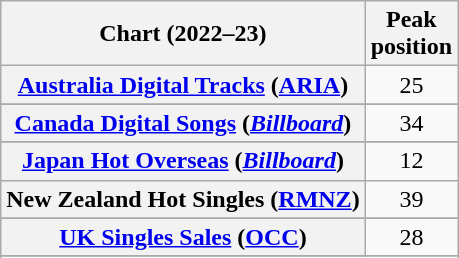<table class="wikitable sortable plainrowheaders" style="text-align:center">
<tr>
<th scope="col">Chart (2022–23)</th>
<th scope="col">Peak<br>position</th>
</tr>
<tr>
<th scope="row"><a href='#'>Australia Digital Tracks</a> (<a href='#'>ARIA</a>)</th>
<td>25</td>
</tr>
<tr>
</tr>
<tr>
<th scope="row"><a href='#'>Canada Digital Songs</a> (<em><a href='#'>Billboard</a></em>)</th>
<td>34</td>
</tr>
<tr>
</tr>
<tr>
</tr>
<tr>
</tr>
<tr>
<th scope="row"><a href='#'>Japan Hot Overseas</a> (<em><a href='#'>Billboard</a></em>)</th>
<td>12</td>
</tr>
<tr>
<th scope="row">New Zealand Hot Singles (<a href='#'>RMNZ</a>)</th>
<td>39</td>
</tr>
<tr>
</tr>
<tr>
<th scope="row"><a href='#'>UK Singles Sales</a> (<a href='#'>OCC</a>)</th>
<td>28</td>
</tr>
<tr>
</tr>
<tr>
</tr>
<tr>
</tr>
<tr>
</tr>
</table>
